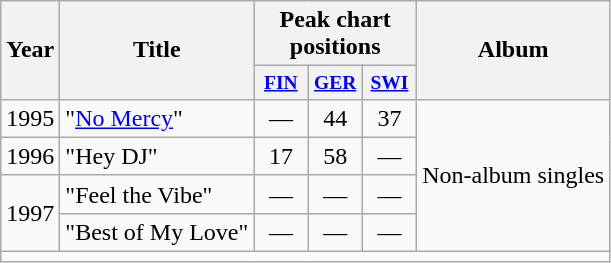<table class="wikitable" style="text-align:center;">
<tr>
<th scope="col" rowspan="2">Year</th>
<th scope="col" rowspan="2">Title</th>
<th scope="col" colspan="3">Peak chart positions</th>
<th scope="col" rowspan="2">Album</th>
</tr>
<tr style="font-size:small;">
<th scope="col" style="width:30px;"><a href='#'>FIN</a><br></th>
<th scope="col" style="width:30px;"><a href='#'>GER</a><br></th>
<th scope="col" style="width:30px;"><a href='#'>SWI</a><br></th>
</tr>
<tr>
<td>1995</td>
<td style="text-align:left;">"<a href='#'>No Mercy</a>"</td>
<td>—</td>
<td>44</td>
<td>37</td>
<td rowspan="4">Non-album singles</td>
</tr>
<tr>
<td>1996</td>
<td style="text-align:left;">"Hey DJ"</td>
<td>17</td>
<td>58</td>
<td>—</td>
</tr>
<tr>
<td rowspan="2">1997</td>
<td style="text-align:left;">"Feel the Vibe"</td>
<td>—</td>
<td>—</td>
<td>—</td>
</tr>
<tr>
<td style="text-align:left;">"Best of My Love"</td>
<td>—</td>
<td>—</td>
<td>—</td>
</tr>
<tr>
<td colspan="6"></td>
</tr>
</table>
